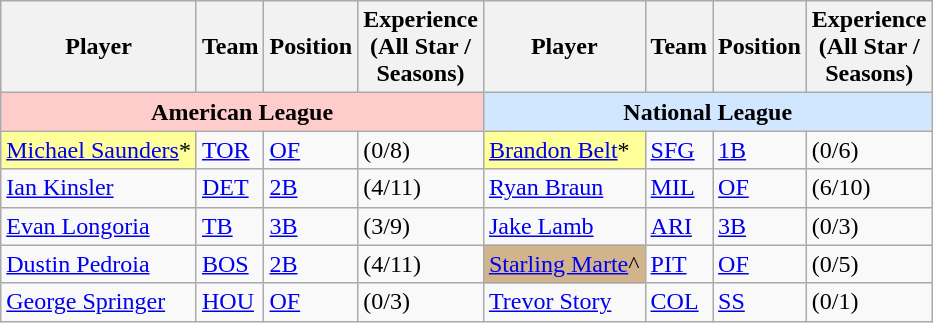<table class="wikitable">
<tr>
<th>Player</th>
<th>Team</th>
<th>Position</th>
<th>Experience<br>(All Star / <br>Seasons)</th>
<th>Player</th>
<th>Team</th>
<th>Position</th>
<th>Experience<br>(All Star / <br>Seasons)</th>
</tr>
<tr>
<th colspan="4" style="background:#fcc;">American League</th>
<th colspan="4" style="background:#d0e7ff;">National League</th>
</tr>
<tr>
<td style="background:#FFFF99"><a href='#'>Michael Saunders</a>*</td>
<td><a href='#'>TOR</a></td>
<td><a href='#'>OF</a></td>
<td>(0/8)</td>
<td style="background:#FFFF99"><a href='#'>Brandon Belt</a>*</td>
<td><a href='#'>SFG</a></td>
<td><a href='#'>1B</a></td>
<td>(0/6)</td>
</tr>
<tr>
<td><a href='#'>Ian Kinsler</a></td>
<td><a href='#'>DET</a></td>
<td><a href='#'>2B</a></td>
<td>(4/11)</td>
<td><a href='#'>Ryan Braun</a></td>
<td><a href='#'>MIL</a></td>
<td><a href='#'>OF</a></td>
<td>(6/10)</td>
</tr>
<tr>
<td><a href='#'>Evan Longoria</a></td>
<td><a href='#'>TB</a></td>
<td><a href='#'>3B</a></td>
<td>(3/9)</td>
<td><a href='#'>Jake Lamb</a></td>
<td><a href='#'>ARI</a></td>
<td><a href='#'>3B</a></td>
<td>(0/3)</td>
</tr>
<tr>
<td><a href='#'>Dustin Pedroia</a></td>
<td><a href='#'>BOS</a></td>
<td><a href='#'>2B</a></td>
<td>(4/11)</td>
<td style="background:tan"><a href='#'>Starling Marte</a>^</td>
<td><a href='#'>PIT</a></td>
<td><a href='#'>OF</a></td>
<td>(0/5)</td>
</tr>
<tr>
<td><a href='#'>George Springer</a></td>
<td><a href='#'>HOU</a></td>
<td><a href='#'>OF</a></td>
<td>(0/3)</td>
<td><a href='#'>Trevor Story</a></td>
<td><a href='#'>COL</a></td>
<td><a href='#'>SS</a></td>
<td>(0/1)</td>
</tr>
</table>
